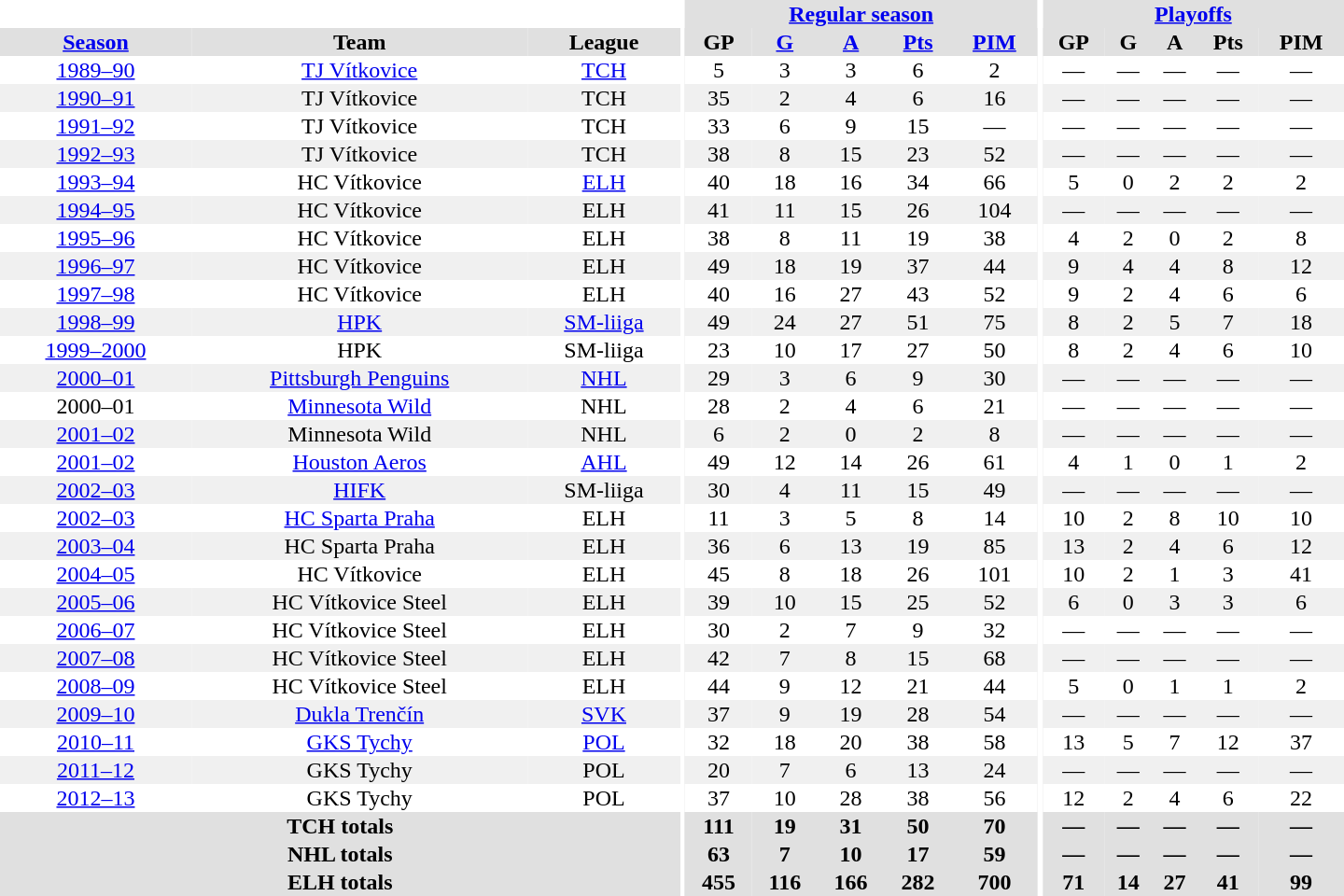<table border="0" cellpadding="1" cellspacing="0" style="text-align:center; width:60em">
<tr bgcolor="#e0e0e0">
<th colspan="3" bgcolor="#ffffff"></th>
<th rowspan="99" bgcolor="#ffffff"></th>
<th colspan="5"><a href='#'>Regular season</a></th>
<th rowspan="99" bgcolor="#ffffff"></th>
<th colspan="5"><a href='#'>Playoffs</a></th>
</tr>
<tr bgcolor="#e0e0e0">
<th><a href='#'>Season</a></th>
<th>Team</th>
<th>League</th>
<th>GP</th>
<th><a href='#'>G</a></th>
<th><a href='#'>A</a></th>
<th><a href='#'>Pts</a></th>
<th><a href='#'>PIM</a></th>
<th>GP</th>
<th>G</th>
<th>A</th>
<th>Pts</th>
<th>PIM</th>
</tr>
<tr>
<td><a href='#'>1989–90</a></td>
<td><a href='#'>TJ Vítkovice</a></td>
<td><a href='#'>TCH</a></td>
<td>5</td>
<td>3</td>
<td>3</td>
<td>6</td>
<td>2</td>
<td>—</td>
<td>—</td>
<td>—</td>
<td>—</td>
<td>—</td>
</tr>
<tr bgcolor="#f0f0f0">
<td><a href='#'>1990–91</a></td>
<td>TJ Vítkovice</td>
<td>TCH</td>
<td>35</td>
<td>2</td>
<td>4</td>
<td>6</td>
<td>16</td>
<td>—</td>
<td>—</td>
<td>—</td>
<td>—</td>
<td>—</td>
</tr>
<tr>
<td><a href='#'>1991–92</a></td>
<td>TJ Vítkovice</td>
<td>TCH</td>
<td>33</td>
<td>6</td>
<td>9</td>
<td>15</td>
<td>—</td>
<td>—</td>
<td>—</td>
<td>—</td>
<td>—</td>
<td>—</td>
</tr>
<tr bgcolor="#f0f0f0">
<td><a href='#'>1992–93</a></td>
<td>TJ Vítkovice</td>
<td>TCH</td>
<td>38</td>
<td>8</td>
<td>15</td>
<td>23</td>
<td>52</td>
<td>—</td>
<td>—</td>
<td>—</td>
<td>—</td>
<td>—</td>
</tr>
<tr>
<td><a href='#'>1993–94</a></td>
<td>HC Vítkovice</td>
<td><a href='#'>ELH</a></td>
<td>40</td>
<td>18</td>
<td>16</td>
<td>34</td>
<td>66</td>
<td>5</td>
<td>0</td>
<td>2</td>
<td>2</td>
<td>2</td>
</tr>
<tr bgcolor="#f0f0f0">
<td><a href='#'>1994–95</a></td>
<td>HC Vítkovice</td>
<td>ELH</td>
<td>41</td>
<td>11</td>
<td>15</td>
<td>26</td>
<td>104</td>
<td>—</td>
<td>—</td>
<td>—</td>
<td>—</td>
<td>—</td>
</tr>
<tr>
<td><a href='#'>1995–96</a></td>
<td>HC Vítkovice</td>
<td>ELH</td>
<td>38</td>
<td>8</td>
<td>11</td>
<td>19</td>
<td>38</td>
<td>4</td>
<td>2</td>
<td>0</td>
<td>2</td>
<td>8</td>
</tr>
<tr bgcolor="#f0f0f0">
<td><a href='#'>1996–97</a></td>
<td>HC Vítkovice</td>
<td>ELH</td>
<td>49</td>
<td>18</td>
<td>19</td>
<td>37</td>
<td>44</td>
<td>9</td>
<td>4</td>
<td>4</td>
<td>8</td>
<td>12</td>
</tr>
<tr>
<td><a href='#'>1997–98</a></td>
<td>HC Vítkovice</td>
<td>ELH</td>
<td>40</td>
<td>16</td>
<td>27</td>
<td>43</td>
<td>52</td>
<td>9</td>
<td>2</td>
<td>4</td>
<td>6</td>
<td>6</td>
</tr>
<tr bgcolor="#f0f0f0">
<td><a href='#'>1998–99</a></td>
<td><a href='#'>HPK</a></td>
<td><a href='#'>SM-liiga</a></td>
<td>49</td>
<td>24</td>
<td>27</td>
<td>51</td>
<td>75</td>
<td>8</td>
<td>2</td>
<td>5</td>
<td>7</td>
<td>18</td>
</tr>
<tr>
<td><a href='#'>1999–2000</a></td>
<td>HPK</td>
<td>SM-liiga</td>
<td>23</td>
<td>10</td>
<td>17</td>
<td>27</td>
<td>50</td>
<td>8</td>
<td>2</td>
<td>4</td>
<td>6</td>
<td>10</td>
</tr>
<tr bgcolor="#f0f0f0">
<td><a href='#'>2000–01</a></td>
<td><a href='#'>Pittsburgh Penguins</a></td>
<td><a href='#'>NHL</a></td>
<td>29</td>
<td>3</td>
<td>6</td>
<td>9</td>
<td>30</td>
<td>—</td>
<td>—</td>
<td>—</td>
<td>—</td>
<td>—</td>
</tr>
<tr>
<td>2000–01</td>
<td><a href='#'>Minnesota Wild</a></td>
<td>NHL</td>
<td>28</td>
<td>2</td>
<td>4</td>
<td>6</td>
<td>21</td>
<td>—</td>
<td>—</td>
<td>—</td>
<td>—</td>
<td>—</td>
</tr>
<tr bgcolor="#f0f0f0">
<td><a href='#'>2001–02</a></td>
<td>Minnesota Wild</td>
<td>NHL</td>
<td>6</td>
<td>2</td>
<td>0</td>
<td>2</td>
<td>8</td>
<td>—</td>
<td>—</td>
<td>—</td>
<td>—</td>
<td>—</td>
</tr>
<tr>
<td><a href='#'>2001–02</a></td>
<td><a href='#'>Houston Aeros</a></td>
<td><a href='#'>AHL</a></td>
<td>49</td>
<td>12</td>
<td>14</td>
<td>26</td>
<td>61</td>
<td>4</td>
<td>1</td>
<td>0</td>
<td>1</td>
<td>2</td>
</tr>
<tr bgcolor="#f0f0f0">
<td><a href='#'>2002–03</a></td>
<td><a href='#'>HIFK</a></td>
<td>SM-liiga</td>
<td>30</td>
<td>4</td>
<td>11</td>
<td>15</td>
<td>49</td>
<td>—</td>
<td>—</td>
<td>—</td>
<td>—</td>
<td>—</td>
</tr>
<tr>
<td><a href='#'>2002–03</a></td>
<td><a href='#'>HC Sparta Praha</a></td>
<td>ELH</td>
<td>11</td>
<td>3</td>
<td>5</td>
<td>8</td>
<td>14</td>
<td>10</td>
<td>2</td>
<td>8</td>
<td>10</td>
<td>10</td>
</tr>
<tr bgcolor="#f0f0f0">
<td><a href='#'>2003–04</a></td>
<td>HC Sparta Praha</td>
<td>ELH</td>
<td>36</td>
<td>6</td>
<td>13</td>
<td>19</td>
<td>85</td>
<td>13</td>
<td>2</td>
<td>4</td>
<td>6</td>
<td>12</td>
</tr>
<tr>
<td><a href='#'>2004–05</a></td>
<td>HC Vítkovice</td>
<td>ELH</td>
<td>45</td>
<td>8</td>
<td>18</td>
<td>26</td>
<td>101</td>
<td>10</td>
<td>2</td>
<td>1</td>
<td>3</td>
<td>41</td>
</tr>
<tr bgcolor="#f0f0f0">
<td><a href='#'>2005–06</a></td>
<td>HC Vítkovice Steel</td>
<td>ELH</td>
<td>39</td>
<td>10</td>
<td>15</td>
<td>25</td>
<td>52</td>
<td>6</td>
<td>0</td>
<td>3</td>
<td>3</td>
<td>6</td>
</tr>
<tr>
<td><a href='#'>2006–07</a></td>
<td>HC Vítkovice Steel</td>
<td>ELH</td>
<td>30</td>
<td>2</td>
<td>7</td>
<td>9</td>
<td>32</td>
<td>—</td>
<td>—</td>
<td>—</td>
<td>—</td>
<td>—</td>
</tr>
<tr bgcolor="#f0f0f0">
<td><a href='#'>2007–08</a></td>
<td>HC Vítkovice Steel</td>
<td>ELH</td>
<td>42</td>
<td>7</td>
<td>8</td>
<td>15</td>
<td>68</td>
<td>—</td>
<td>—</td>
<td>—</td>
<td>—</td>
<td>—</td>
</tr>
<tr>
<td><a href='#'>2008–09</a></td>
<td>HC Vítkovice Steel</td>
<td>ELH</td>
<td>44</td>
<td>9</td>
<td>12</td>
<td>21</td>
<td>44</td>
<td>5</td>
<td>0</td>
<td>1</td>
<td>1</td>
<td>2</td>
</tr>
<tr bgcolor="#f0f0f0">
<td><a href='#'>2009–10</a></td>
<td><a href='#'>Dukla Trenčín</a></td>
<td><a href='#'>SVK</a></td>
<td>37</td>
<td>9</td>
<td>19</td>
<td>28</td>
<td>54</td>
<td>—</td>
<td>—</td>
<td>—</td>
<td>—</td>
<td>—</td>
</tr>
<tr>
<td><a href='#'>2010–11</a></td>
<td><a href='#'>GKS Tychy</a></td>
<td><a href='#'>POL</a></td>
<td>32</td>
<td>18</td>
<td>20</td>
<td>38</td>
<td>58</td>
<td>13</td>
<td>5</td>
<td>7</td>
<td>12</td>
<td>37</td>
</tr>
<tr bgcolor="#f0f0f0">
<td><a href='#'>2011–12</a></td>
<td>GKS Tychy</td>
<td>POL</td>
<td>20</td>
<td>7</td>
<td>6</td>
<td>13</td>
<td>24</td>
<td>—</td>
<td>—</td>
<td>—</td>
<td>—</td>
<td>—</td>
</tr>
<tr>
<td><a href='#'>2012–13</a></td>
<td>GKS Tychy</td>
<td>POL</td>
<td>37</td>
<td>10</td>
<td>28</td>
<td>38</td>
<td>56</td>
<td>12</td>
<td>2</td>
<td>4</td>
<td>6</td>
<td>22</td>
</tr>
<tr bgcolor="#e0e0e0">
<th colspan="3">TCH totals</th>
<th>111</th>
<th>19</th>
<th>31</th>
<th>50</th>
<th>70</th>
<th>—</th>
<th>—</th>
<th>—</th>
<th>—</th>
<th>—</th>
</tr>
<tr bgcolor="#e0e0e0">
<th colspan="3">NHL totals</th>
<th>63</th>
<th>7</th>
<th>10</th>
<th>17</th>
<th>59</th>
<th>—</th>
<th>—</th>
<th>—</th>
<th>—</th>
<th>—</th>
</tr>
<tr bgcolor="#e0e0e0">
<th colspan="3">ELH totals</th>
<th>455</th>
<th>116</th>
<th>166</th>
<th>282</th>
<th>700</th>
<th>71</th>
<th>14</th>
<th>27</th>
<th>41</th>
<th>99</th>
</tr>
</table>
